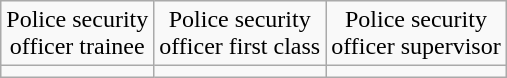<table class="wikitable" style="text-align:center">
<tr>
<td>Police security <br> officer trainee</td>
<td>Police security <br> officer first class</td>
<td>Police security <br> officer supervisor</td>
</tr>
<tr>
<td></td>
<td></td>
<td></td>
</tr>
</table>
